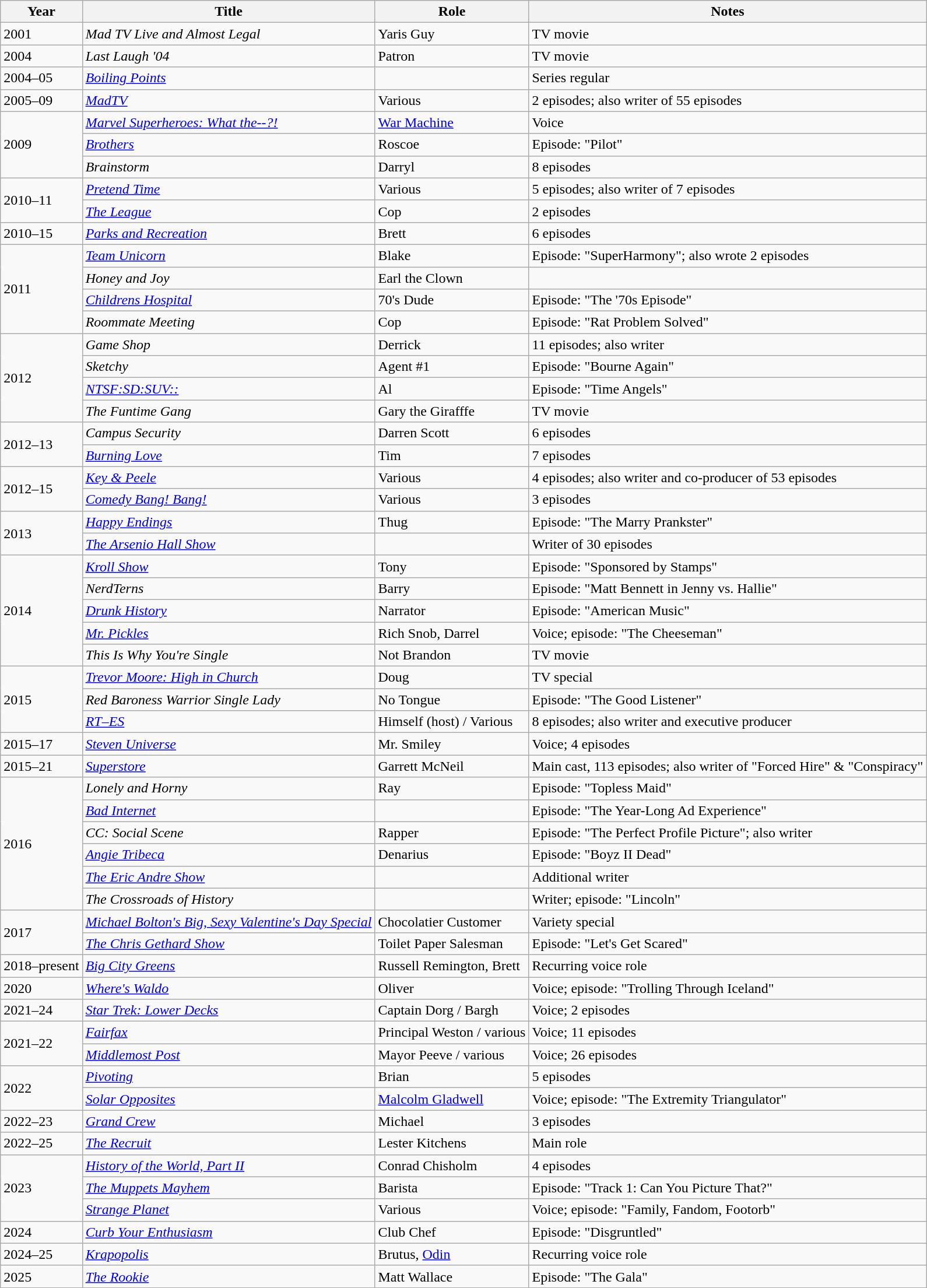<table class="wikitable sortable">
<tr>
<th>Year</th>
<th>Title</th>
<th>Role</th>
<th>Notes</th>
</tr>
<tr>
<td>2001</td>
<td><em>Mad TV Live and Almost Legal</em></td>
<td>Yaris Guy</td>
<td>TV movie</td>
</tr>
<tr>
<td>2004</td>
<td><em>Last Laugh '04</em></td>
<td>Patron</td>
<td>TV movie</td>
</tr>
<tr>
<td>2004–05</td>
<td><em><a href='#'>Boiling Points</a></em></td>
<td></td>
<td>Series regular</td>
</tr>
<tr>
<td>2005–09</td>
<td><em><a href='#'>MadTV</a></em></td>
<td>Various</td>
<td>2 episodes; also writer of 55 episodes</td>
</tr>
<tr>
<td rowspan="3">2009</td>
<td><em><a href='#'>Marvel Superheroes: What the--?!</a></em></td>
<td><a href='#'>War Machine</a></td>
<td>Voice</td>
</tr>
<tr>
<td><em><a href='#'>Brothers</a></em></td>
<td>Roscoe</td>
<td>Episode: "Pilot"</td>
</tr>
<tr>
<td><em>Brainstorm</em></td>
<td>Darryl</td>
<td>8 episodes</td>
</tr>
<tr>
<td rowspan="2">2010–11</td>
<td><em><a href='#'>Pretend Time</a></em></td>
<td>Various</td>
<td>5 episodes; also writer of 7 episodes</td>
</tr>
<tr>
<td><em><a href='#'>The League</a></em></td>
<td>Cop</td>
<td>2 episodes</td>
</tr>
<tr>
<td>2010–15</td>
<td><em><a href='#'>Parks and Recreation</a></em></td>
<td>Brett</td>
<td>6 episodes</td>
</tr>
<tr>
<td rowspan="4">2011</td>
<td><em><a href='#'>Team Unicorn</a></em></td>
<td>Blake</td>
<td>Episode: "SuperHarmony"; also wrote 2 episodes</td>
</tr>
<tr>
<td><em>Honey and Joy</em></td>
<td>Earl the Clown</td>
<td></td>
</tr>
<tr>
<td><em><a href='#'>Childrens Hospital</a></em></td>
<td>70's Dude</td>
<td>Episode: "The '70s Episode"</td>
</tr>
<tr>
<td><em>Roommate Meeting</em></td>
<td>Cop</td>
<td>Episode: "Rat Problem Solved"</td>
</tr>
<tr>
<td rowspan="4">2012</td>
<td><em>Game Shop</em></td>
<td>Derrick</td>
<td>11 episodes; also writer</td>
</tr>
<tr>
<td><em>Sketchy</em></td>
<td>Agent #1</td>
<td>Episode: "Bourne Again"</td>
</tr>
<tr>
<td><em><a href='#'>NTSF:SD:SUV::</a></em></td>
<td>Al</td>
<td>Episode: "Time Angels"</td>
</tr>
<tr>
<td><em>The Funtime Gang</em></td>
<td>Gary the Girafffe</td>
<td>TV movie</td>
</tr>
<tr>
<td rowspan="2">2012–13</td>
<td><em>Campus Security</em></td>
<td>Darren Scott</td>
<td>6 episodes</td>
</tr>
<tr>
<td><em><a href='#'>Burning Love</a></em></td>
<td>Tim</td>
<td>7 episodes</td>
</tr>
<tr>
<td rowspan="2">2012–15</td>
<td><em><a href='#'>Key & Peele</a></em></td>
<td>Various</td>
<td>4 episodes; also writer and co-producer of 53 episodes</td>
</tr>
<tr>
<td><em><a href='#'>Comedy Bang! Bang!</a></em></td>
<td>Various</td>
<td>3 episodes</td>
</tr>
<tr>
<td rowspan="2">2013</td>
<td><em><a href='#'>Happy Endings</a></em></td>
<td>Thug</td>
<td>Episode: "The Marry Prankster"</td>
</tr>
<tr>
<td><em><a href='#'>The Arsenio Hall Show</a></em></td>
<td></td>
<td>Writer of 30 episodes</td>
</tr>
<tr>
<td rowspan="5">2014</td>
<td><em><a href='#'>Kroll Show</a></em></td>
<td>Tony</td>
<td>Episode: "Sponsored by Stamps"</td>
</tr>
<tr>
<td><em>NerdTerns</em></td>
<td>Barry</td>
<td>Episode: "Matt Bennett in Jenny vs. Hallie"</td>
</tr>
<tr>
<td><em><a href='#'>Drunk History</a></em></td>
<td>Narrator</td>
<td>Episode: "American Music"</td>
</tr>
<tr>
<td><em><a href='#'>Mr. Pickles</a></em></td>
<td>Rich Snob, Darrel</td>
<td>Voice; episode: "The Cheeseman"</td>
</tr>
<tr>
<td><em>This Is Why You're Single</em></td>
<td>Not Brandon</td>
<td>TV movie</td>
</tr>
<tr>
<td rowspan="3">2015</td>
<td><em><a href='#'>Trevor Moore: High in Church</a></em></td>
<td>Doug</td>
<td>TV special</td>
</tr>
<tr>
<td><em>Red Baroness Warrior Single Lady</em></td>
<td>No Tongue</td>
<td>Episode: "The Good Listener"</td>
</tr>
<tr>
<td><em><a href='#'>RT–ES</a></em></td>
<td>Himself (host) / Various</td>
<td>8 episodes; also writer and executive producer</td>
</tr>
<tr>
<td>2015–17</td>
<td><em><a href='#'>Steven Universe</a></em></td>
<td>Mr. Smiley</td>
<td>Voice; 4 episodes</td>
</tr>
<tr>
<td>2015–21</td>
<td><em><a href='#'>Superstore</a></em></td>
<td>Garrett McNeil</td>
<td>Main cast, 113 episodes; also writer of "Forced Hire" & "Conspiracy"</td>
</tr>
<tr>
<td rowspan="6">2016</td>
<td><em>Lonely and Horny</em></td>
<td>Ray</td>
<td>Episode: "Topless Maid"</td>
</tr>
<tr>
<td><em><a href='#'>Bad Internet</a></em></td>
<td></td>
<td>Episode: "The Year-Long Ad Experience"</td>
</tr>
<tr>
<td><em>CC: Social Scene</em></td>
<td>Rapper</td>
<td>Episode: "The Perfect Profile Picture"; also writer</td>
</tr>
<tr>
<td><em><a href='#'>Angie Tribeca</a></em></td>
<td>Denarius</td>
<td>Episode: "Boyz II Dead"</td>
</tr>
<tr>
<td><em><a href='#'>The Eric Andre Show</a></em></td>
<td></td>
<td>Additional writer</td>
</tr>
<tr>
<td><em>The Crossroads of History</em></td>
<td></td>
<td>Writer; episode: "Lincoln"</td>
</tr>
<tr>
<td rowspan="2">2017</td>
<td><em><a href='#'>Michael Bolton's Big, Sexy Valentine's Day Special</a></em></td>
<td>Chocolatier Customer</td>
<td>Variety special</td>
</tr>
<tr>
<td><em><a href='#'>The Chris Gethard Show</a></em></td>
<td>Toilet Paper Salesman</td>
<td>Episode: "Let's Get Scared"</td>
</tr>
<tr>
<td>2018–present</td>
<td><em><a href='#'>Big City Greens</a></em></td>
<td>Russell Remington, Brett</td>
<td>Recurring voice role</td>
</tr>
<tr>
<td>2020</td>
<td><em><a href='#'>Where's Waldo</a></em></td>
<td>Oliver</td>
<td>Voice; episode: "Trolling Through Iceland"</td>
</tr>
<tr>
<td>2021–24</td>
<td><em><a href='#'>Star Trek: Lower Decks</a></em></td>
<td>Captain Dorg / Bargh</td>
<td>Voice; 2 episodes</td>
</tr>
<tr>
<td rowspan="2">2021–22</td>
<td><em><a href='#'>Fairfax</a></em></td>
<td>Principal Weston / various</td>
<td>Voice; 11 episodes</td>
</tr>
<tr>
<td><em><a href='#'>Middlemost Post</a></em></td>
<td>Mayor Peeve / various</td>
<td>Voice; 26 episodes</td>
</tr>
<tr>
<td rowspan="2">2022</td>
<td><em><a href='#'>Pivoting</a></em></td>
<td>Brian</td>
<td>5 episodes</td>
</tr>
<tr>
<td><em><a href='#'>Solar Opposites</a></em></td>
<td><a href='#'>Malcolm Gladwell</a></td>
<td>Voice; episode: "The Extremity Triangulator"</td>
</tr>
<tr>
<td>2022–23</td>
<td><em><a href='#'>Grand Crew</a></em></td>
<td>Michael</td>
<td>3 episodes</td>
</tr>
<tr>
<td>2022–25</td>
<td><em><a href='#'>The Recruit</a></em></td>
<td>Lester Kitchens</td>
<td>Main role</td>
</tr>
<tr>
<td rowspan="3">2023</td>
<td><em><a href='#'>History of the World, Part II</a></em></td>
<td>Conrad Chisholm</td>
<td>4 episodes</td>
</tr>
<tr>
<td><em><a href='#'>The Muppets Mayhem</a></em></td>
<td>Barista</td>
<td>Episode: "Track 1: Can You Picture That?"</td>
</tr>
<tr>
<td><em><a href='#'>Strange Planet</a></em></td>
<td>Various</td>
<td>Voice; episode: "Family, Fandom, Footorb"</td>
</tr>
<tr>
<td>2024</td>
<td><em><a href='#'>Curb Your Enthusiasm</a></em></td>
<td>Club Chef</td>
<td>Episode: "Disgruntled"</td>
</tr>
<tr>
<td>2024–25</td>
<td><em><a href='#'>Krapopolis</a></em></td>
<td>Brutus, <a href='#'>Odin</a></td>
<td>Recurring voice role</td>
</tr>
<tr>
<td>2025</td>
<td><em><a href='#'>The Rookie</a></em></td>
<td>Matt Wallace</td>
<td>Episode: "The Gala"</td>
</tr>
<tr>
</tr>
</table>
